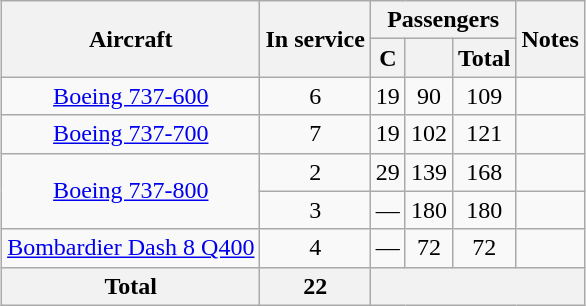<table class="wikitable" style="text-align:center; margin:auto;">
<tr>
<th rowspan=2>Aircraft</th>
<th rowspan=2>In service</th>
<th colspan=3>Passengers</th>
<th rowspan=2>Notes</th>
</tr>
<tr>
<th><abbr>C</abbr></th>
<th><abbr></abbr></th>
<th>Total</th>
</tr>
<tr>
<td><a href='#'>Boeing 737-600</a></td>
<td>6</td>
<td>19</td>
<td>90</td>
<td>109</td>
<td></td>
</tr>
<tr>
<td><a href='#'>Boeing 737-700</a></td>
<td>7</td>
<td>19</td>
<td>102</td>
<td>121</td>
<td></td>
</tr>
<tr>
<td rowspan=2><a href='#'>Boeing 737-800</a></td>
<td>2</td>
<td>29</td>
<td>139</td>
<td>168</td>
<td></td>
</tr>
<tr>
<td>3</td>
<td>—</td>
<td>180</td>
<td>180</td>
<td></td>
</tr>
<tr>
<td><a href='#'>Bombardier Dash 8 Q400</a></td>
<td>4</td>
<td>—</td>
<td>72</td>
<td>72</td>
<td></td>
</tr>
<tr>
<th>Total</th>
<th>22</th>
<th colspan=4></th>
</tr>
</table>
